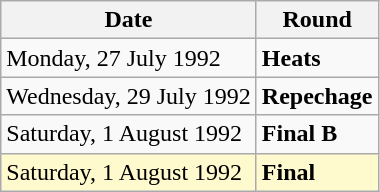<table class="wikitable">
<tr>
<th>Date</th>
<th>Round</th>
</tr>
<tr>
<td>Monday, 27 July 1992</td>
<td><strong>Heats</strong></td>
</tr>
<tr>
<td>Wednesday, 29 July 1992</td>
<td><strong>Repechage</strong></td>
</tr>
<tr>
<td>Saturday, 1 August 1992</td>
<td><strong>Final B</strong></td>
</tr>
<tr>
<td style=background:lemonchiffon>Saturday, 1 August 1992</td>
<td style=background:lemonchiffon><strong>Final</strong></td>
</tr>
</table>
